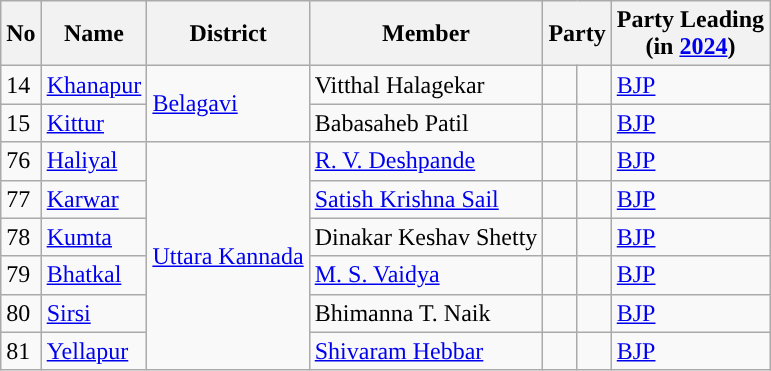<table class="wikitable">
<tr>
<th>No</th>
<th>Name</th>
<th>District</th>
<th>Member</th>
<th colspan="2">Party</th>
<th colspan="2">Party Leading<br>(in <a href='#'>2024</a>)</th>
</tr>
<tr>
<td>14</td>
<td><a href='#'>Khanapur</a></td>
<td rowspan="2"><a href='#'>Belagavi</a></td>
<td>Vitthal Halagekar</td>
<td></td>
<td style="background-color: "></td>
<td><a href='#'>BJP</a></td>
</tr>
<tr>
<td>15</td>
<td><a href='#'>Kittur</a></td>
<td>Babasaheb Patil</td>
<td></td>
<td style="background-color: "></td>
<td><a href='#'>BJP</a></td>
</tr>
<tr>
<td>76</td>
<td><a href='#'>Haliyal</a></td>
<td rowspan="6"><a href='#'>Uttara Kannada</a></td>
<td><a href='#'>R. V. Deshpande</a></td>
<td></td>
<td style="background-color: "></td>
<td><a href='#'>BJP</a></td>
</tr>
<tr>
<td>77</td>
<td><a href='#'>Karwar</a></td>
<td><a href='#'>Satish Krishna Sail</a></td>
<td></td>
<td style="background-color: "></td>
<td><a href='#'>BJP</a></td>
</tr>
<tr>
<td>78</td>
<td><a href='#'>Kumta</a></td>
<td>Dinakar Keshav Shetty</td>
<td></td>
<td style="background-color: "></td>
<td><a href='#'>BJP</a></td>
</tr>
<tr>
<td>79</td>
<td><a href='#'>Bhatkal</a></td>
<td><a href='#'>M. S. Vaidya</a></td>
<td></td>
<td style="background-color: "></td>
<td><a href='#'>BJP</a></td>
</tr>
<tr>
<td>80</td>
<td><a href='#'>Sirsi</a></td>
<td>Bhimanna T. Naik</td>
<td></td>
<td style="background-color: "></td>
<td><a href='#'>BJP</a></td>
</tr>
<tr>
<td>81</td>
<td><a href='#'>Yellapur</a></td>
<td><a href='#'>Shivaram Hebbar</a></td>
<td></td>
<td style="background-color: "></td>
<td><a href='#'>BJP</a></td>
</tr>
</table>
